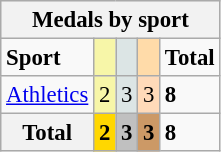<table class=wikitable style="font-size:95%; ">
<tr bgcolor=EFEFEF>
<th colspan=7><strong>Medals by sport</strong></th>
</tr>
<tr>
<td><strong>Sport</strong></td>
<td bgcolor=F7F6A8></td>
<td bgcolor=DCE5E5></td>
<td bgcolor=FFDBA9></td>
<td><strong>Total</strong></td>
</tr>
<tr>
<td><a href='#'>Athletics</a></td>
<td bgcolor=F7F6A8>2</td>
<td bgcolor=DCE5E5>3</td>
<td bgcolor=FFDAB9>3</td>
<td><strong>8</strong></td>
</tr>
<tr>
<th><strong>Total</strong></th>
<td style="background:gold;"><strong>2</strong></td>
<td style="background:silver;"><strong>3</strong></td>
<td style="background:#c96;"><strong>3</strong></td>
<td><strong>8</strong></td>
</tr>
</table>
